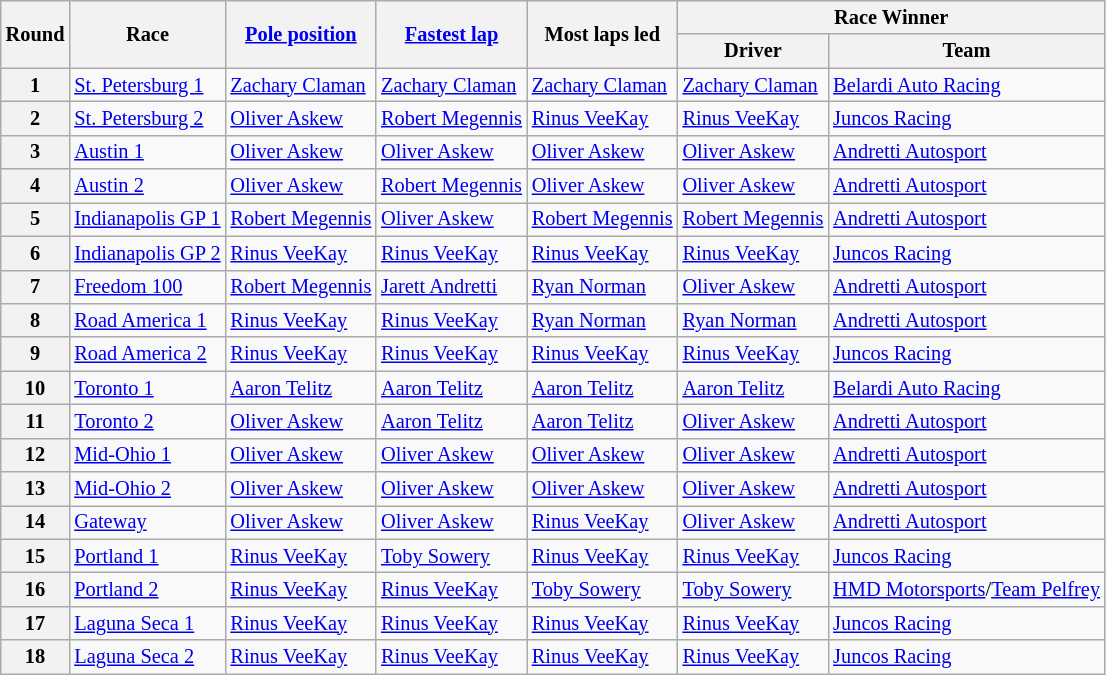<table class="wikitable" style="font-size: 85%">
<tr>
<th rowspan=2>Round</th>
<th rowspan=2>Race</th>
<th rowspan=2><a href='#'>Pole position</a></th>
<th rowspan=2><a href='#'>Fastest lap</a></th>
<th rowspan=2>Most laps led</th>
<th colspan=2>Race Winner</th>
</tr>
<tr>
<th>Driver</th>
<th>Team</th>
</tr>
<tr>
<th>1</th>
<td><a href='#'>St. Petersburg 1</a></td>
<td> <a href='#'>Zachary Claman</a></td>
<td> <a href='#'>Zachary Claman</a></td>
<td> <a href='#'>Zachary Claman</a></td>
<td> <a href='#'>Zachary Claman</a></td>
<td><a href='#'>Belardi Auto Racing</a></td>
</tr>
<tr>
<th>2</th>
<td><a href='#'>St. Petersburg 2</a></td>
<td> <a href='#'>Oliver Askew</a></td>
<td> <a href='#'>Robert Megennis</a></td>
<td> <a href='#'>Rinus VeeKay</a></td>
<td> <a href='#'>Rinus VeeKay</a></td>
<td><a href='#'>Juncos Racing</a></td>
</tr>
<tr>
<th>3</th>
<td><a href='#'>Austin 1</a></td>
<td> <a href='#'>Oliver Askew</a></td>
<td> <a href='#'>Oliver Askew</a></td>
<td> <a href='#'>Oliver Askew</a></td>
<td> <a href='#'>Oliver Askew</a></td>
<td><a href='#'>Andretti Autosport</a></td>
</tr>
<tr>
<th>4</th>
<td><a href='#'>Austin 2</a></td>
<td> <a href='#'>Oliver Askew</a></td>
<td> <a href='#'>Robert Megennis</a></td>
<td> <a href='#'>Oliver Askew</a></td>
<td> <a href='#'>Oliver Askew</a></td>
<td><a href='#'>Andretti Autosport</a></td>
</tr>
<tr>
<th>5</th>
<td><a href='#'>Indianapolis GP 1</a></td>
<td> <a href='#'>Robert Megennis</a></td>
<td> <a href='#'>Oliver Askew</a></td>
<td> <a href='#'>Robert Megennis</a></td>
<td> <a href='#'>Robert Megennis</a></td>
<td><a href='#'>Andretti Autosport</a></td>
</tr>
<tr>
<th>6</th>
<td><a href='#'>Indianapolis GP 2</a></td>
<td> <a href='#'>Rinus VeeKay</a></td>
<td> <a href='#'>Rinus VeeKay</a></td>
<td> <a href='#'>Rinus VeeKay</a></td>
<td> <a href='#'>Rinus VeeKay</a></td>
<td><a href='#'>Juncos Racing</a></td>
</tr>
<tr>
<th>7</th>
<td><a href='#'>Freedom 100</a></td>
<td> <a href='#'>Robert Megennis</a></td>
<td> <a href='#'>Jarett Andretti</a></td>
<td> <a href='#'>Ryan Norman</a></td>
<td> <a href='#'>Oliver Askew</a></td>
<td><a href='#'>Andretti Autosport</a></td>
</tr>
<tr>
<th>8</th>
<td><a href='#'>Road America 1</a></td>
<td> <a href='#'>Rinus VeeKay</a></td>
<td> <a href='#'>Rinus VeeKay</a></td>
<td> <a href='#'>Ryan Norman</a></td>
<td> <a href='#'>Ryan Norman</a></td>
<td><a href='#'>Andretti Autosport</a></td>
</tr>
<tr>
<th>9</th>
<td><a href='#'>Road America 2</a></td>
<td> <a href='#'>Rinus VeeKay</a></td>
<td> <a href='#'>Rinus VeeKay</a></td>
<td> <a href='#'>Rinus VeeKay</a></td>
<td> <a href='#'>Rinus VeeKay</a></td>
<td><a href='#'>Juncos Racing</a></td>
</tr>
<tr>
<th>10</th>
<td><a href='#'>Toronto 1</a></td>
<td> <a href='#'>Aaron Telitz</a></td>
<td> <a href='#'>Aaron Telitz</a></td>
<td> <a href='#'>Aaron Telitz</a></td>
<td> <a href='#'>Aaron Telitz</a></td>
<td><a href='#'>Belardi Auto Racing</a></td>
</tr>
<tr>
<th>11</th>
<td><a href='#'>Toronto 2</a></td>
<td> <a href='#'>Oliver Askew</a></td>
<td> <a href='#'>Aaron Telitz</a></td>
<td> <a href='#'>Aaron Telitz</a></td>
<td> <a href='#'>Oliver Askew</a></td>
<td><a href='#'>Andretti Autosport</a></td>
</tr>
<tr>
<th>12</th>
<td><a href='#'>Mid-Ohio 1</a></td>
<td> <a href='#'>Oliver Askew</a></td>
<td> <a href='#'>Oliver Askew</a></td>
<td> <a href='#'>Oliver Askew</a></td>
<td> <a href='#'>Oliver Askew</a></td>
<td><a href='#'>Andretti Autosport</a></td>
</tr>
<tr>
<th>13</th>
<td><a href='#'>Mid-Ohio 2</a></td>
<td> <a href='#'>Oliver Askew</a></td>
<td> <a href='#'>Oliver Askew</a></td>
<td> <a href='#'>Oliver Askew</a></td>
<td> <a href='#'>Oliver Askew</a></td>
<td><a href='#'>Andretti Autosport</a></td>
</tr>
<tr>
<th>14</th>
<td><a href='#'>Gateway</a></td>
<td> <a href='#'>Oliver Askew</a></td>
<td> <a href='#'>Oliver Askew</a></td>
<td> <a href='#'>Rinus VeeKay</a></td>
<td> <a href='#'>Oliver Askew</a></td>
<td><a href='#'>Andretti Autosport</a></td>
</tr>
<tr>
<th>15</th>
<td><a href='#'>Portland 1</a></td>
<td> <a href='#'>Rinus VeeKay</a></td>
<td> <a href='#'>Toby Sowery</a></td>
<td> <a href='#'>Rinus VeeKay</a></td>
<td> <a href='#'>Rinus VeeKay</a></td>
<td><a href='#'>Juncos Racing</a></td>
</tr>
<tr>
<th>16</th>
<td><a href='#'>Portland 2</a></td>
<td> <a href='#'>Rinus VeeKay</a></td>
<td> <a href='#'>Rinus VeeKay</a></td>
<td> <a href='#'>Toby Sowery</a></td>
<td> <a href='#'>Toby Sowery</a></td>
<td><a href='#'>HMD Motorsports</a>/<a href='#'>Team Pelfrey</a></td>
</tr>
<tr>
<th>17</th>
<td><a href='#'>Laguna Seca 1</a></td>
<td> <a href='#'>Rinus VeeKay</a></td>
<td> <a href='#'>Rinus VeeKay</a></td>
<td> <a href='#'>Rinus VeeKay</a></td>
<td> <a href='#'>Rinus VeeKay</a></td>
<td><a href='#'>Juncos Racing</a></td>
</tr>
<tr>
<th>18</th>
<td><a href='#'>Laguna Seca 2</a></td>
<td> <a href='#'>Rinus VeeKay</a></td>
<td> <a href='#'>Rinus VeeKay</a></td>
<td> <a href='#'>Rinus VeeKay</a></td>
<td> <a href='#'>Rinus VeeKay</a></td>
<td><a href='#'>Juncos Racing</a></td>
</tr>
</table>
